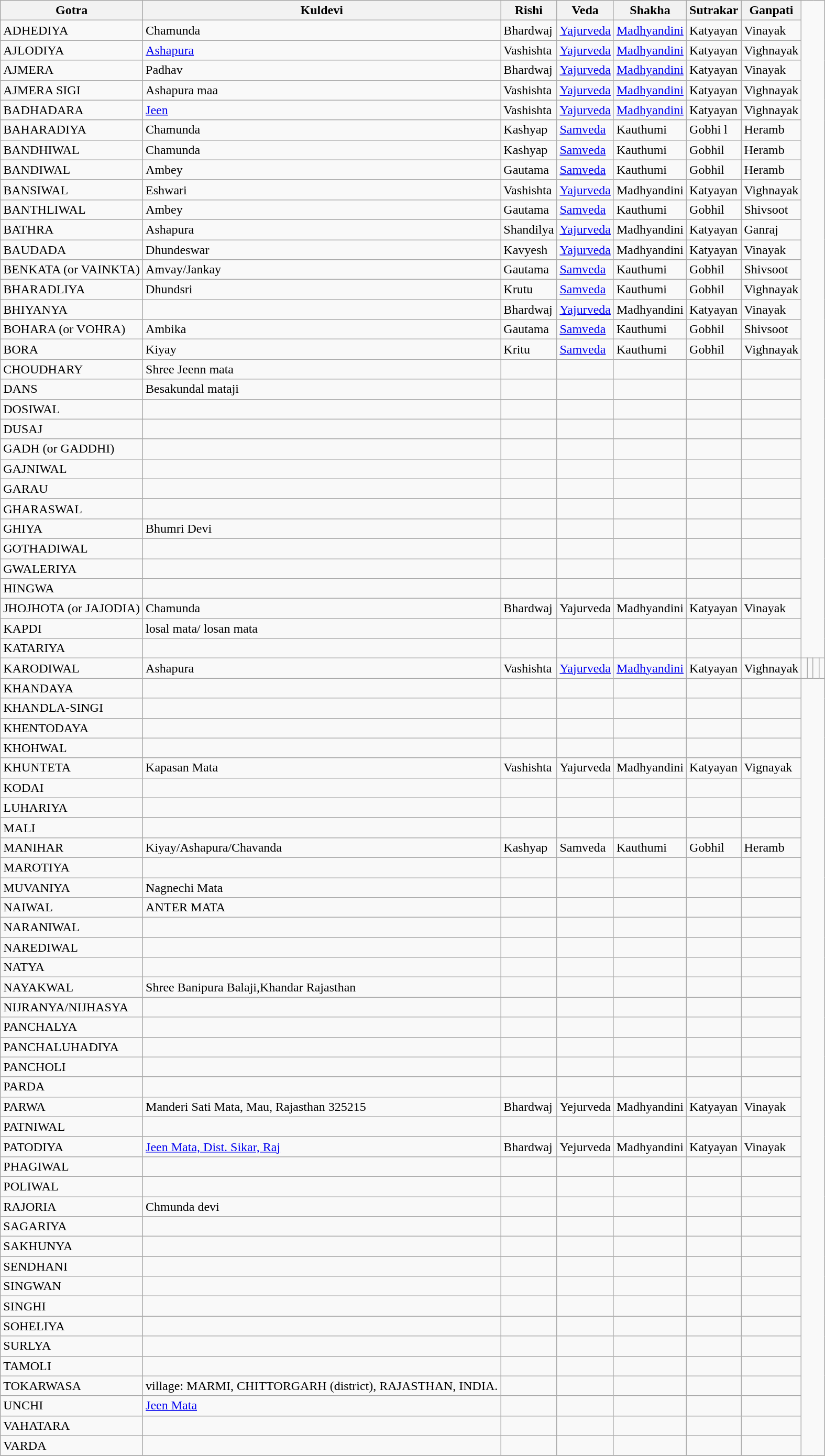<table class="wikitable">
<tr>
<th>Gotra</th>
<th>Kuldevi</th>
<th>Rishi</th>
<th>Veda</th>
<th>Shakha</th>
<th>Sutrakar</th>
<th>Ganpati</th>
</tr>
<tr>
<td>ADHEDIYA</td>
<td>Chamunda</td>
<td>Bhardwaj</td>
<td><a href='#'>Yajurveda</a></td>
<td><a href='#'>Madhyandini</a></td>
<td>Katyayan</td>
<td>Vinayak</td>
</tr>
<tr>
<td>AJLODIYA</td>
<td><a href='#'>Ashapura</a></td>
<td>Vashishta</td>
<td><a href='#'>Yajurveda</a></td>
<td><a href='#'>Madhyandini</a></td>
<td>Katyayan</td>
<td>Vighnayak</td>
</tr>
<tr>
<td>AJMERA</td>
<td>Padhav</td>
<td>Bhardwaj</td>
<td><a href='#'>Yajurveda</a></td>
<td><a href='#'>Madhyandini</a></td>
<td>Katyayan</td>
<td>Vinayak</td>
</tr>
<tr>
<td>AJMERA SIGI</td>
<td>Ashapura maa</td>
<td>Vashishta</td>
<td><a href='#'>Yajurveda</a></td>
<td><a href='#'>Madhyandini</a></td>
<td>Katyayan</td>
<td>Vighnayak</td>
</tr>
<tr>
<td>BADHADARA</td>
<td><a href='#'>Jeen</a></td>
<td>Vashishta</td>
<td><a href='#'>Yajurveda</a></td>
<td><a href='#'>Madhyandini</a></td>
<td>Katyayan</td>
<td>Vighnayak</td>
</tr>
<tr>
<td>BAHARADIYA</td>
<td>Chamunda</td>
<td>Kashyap</td>
<td><a href='#'>Samveda</a></td>
<td>Kauthumi</td>
<td>Gobhi l</td>
<td>Heramb</td>
</tr>
<tr>
<td>BANDHIWAL</td>
<td>Chamunda</td>
<td>Kashyap</td>
<td><a href='#'>Samveda</a></td>
<td>Kauthumi</td>
<td>Gobhil</td>
<td>Heramb</td>
</tr>
<tr>
<td>BANDIWAL</td>
<td>Ambey</td>
<td>Gautama</td>
<td><a href='#'>Samveda</a></td>
<td>Kauthumi</td>
<td>Gobhil</td>
<td>Heramb</td>
</tr>
<tr>
<td>BANSIWAL</td>
<td>Eshwari</td>
<td>Vashishta</td>
<td><a href='#'>Yajurveda</a></td>
<td>Madhyandini</td>
<td>Katyayan</td>
<td>Vighnayak</td>
</tr>
<tr>
<td>BANTHLIWAL</td>
<td>Ambey</td>
<td>Gautama</td>
<td><a href='#'>Samveda</a></td>
<td>Kauthumi</td>
<td>Gobhil</td>
<td>Shivsoot</td>
</tr>
<tr>
<td>BATHRA</td>
<td>Ashapura</td>
<td>Shandilya</td>
<td><a href='#'>Yajurveda</a></td>
<td>Madhyandini</td>
<td>Katyayan</td>
<td>Ganraj</td>
</tr>
<tr>
<td>BAUDADA</td>
<td>Dhundeswar</td>
<td>Kavyesh</td>
<td><a href='#'>Yajurveda</a></td>
<td>Madhyandini</td>
<td>Katyayan</td>
<td>Vinayak</td>
</tr>
<tr>
<td>BENKATA (or VAINKTA)</td>
<td>Amvay/Jankay</td>
<td>Gautama</td>
<td><a href='#'>Samveda</a></td>
<td>Kauthumi</td>
<td>Gobhil</td>
<td>Shivsoot</td>
</tr>
<tr>
<td>BHARADLIYA</td>
<td>Dhundsri</td>
<td>Krutu</td>
<td><a href='#'>Samveda</a></td>
<td>Kauthumi</td>
<td>Gobhil</td>
<td>Vighnayak</td>
</tr>
<tr>
<td>BHIYANYA</td>
<td></td>
<td>Bhardwaj</td>
<td><a href='#'>Yajurveda</a></td>
<td>Madhyandini</td>
<td>Katyayan</td>
<td>Vinayak</td>
</tr>
<tr>
<td>BOHARA (or VOHRA)</td>
<td>Ambika</td>
<td>Gautama</td>
<td><a href='#'>Samveda</a></td>
<td>Kauthumi</td>
<td>Gobhil</td>
<td>Shivsoot</td>
</tr>
<tr>
<td>BORA</td>
<td>Kiyay</td>
<td>Kritu</td>
<td><a href='#'>Samveda</a></td>
<td>Kauthumi</td>
<td>Gobhil</td>
<td>Vighnayak</td>
</tr>
<tr>
<td>CHOUDHARY</td>
<td>Shree Jeenn mata</td>
<td></td>
<td></td>
<td></td>
<td></td>
<td></td>
</tr>
<tr>
<td>DANS</td>
<td>Besakundal mataji</td>
<td></td>
<td></td>
<td></td>
<td></td>
<td></td>
</tr>
<tr>
<td>DOSIWAL</td>
<td></td>
<td></td>
<td></td>
<td></td>
<td></td>
<td></td>
</tr>
<tr>
<td>DUSAJ</td>
<td></td>
<td></td>
<td></td>
<td></td>
<td></td>
<td></td>
</tr>
<tr>
<td>GADH (or GADDHI)</td>
<td></td>
<td></td>
<td></td>
<td></td>
<td></td>
<td></td>
</tr>
<tr>
<td>GAJNIWAL</td>
<td></td>
<td></td>
<td></td>
<td></td>
<td></td>
<td></td>
</tr>
<tr>
<td>GARAU</td>
<td></td>
<td></td>
<td></td>
<td></td>
<td></td>
<td></td>
</tr>
<tr>
<td>GHARASWAL</td>
<td></td>
<td></td>
<td></td>
<td></td>
<td></td>
<td></td>
</tr>
<tr>
<td>GHIYA</td>
<td>Bhumri Devi</td>
<td></td>
<td></td>
<td></td>
<td></td>
<td></td>
</tr>
<tr>
<td>GOTHADIWAL</td>
<td></td>
<td></td>
<td></td>
<td></td>
<td></td>
<td></td>
</tr>
<tr>
<td>GWALERIYA</td>
<td></td>
<td></td>
<td></td>
<td></td>
<td></td>
<td></td>
</tr>
<tr>
<td>HINGWA</td>
<td></td>
<td></td>
<td></td>
<td></td>
<td></td>
<td></td>
</tr>
<tr>
<td>JHOJHOTA (or JAJODIA)</td>
<td>Chamunda</td>
<td>Bhardwaj</td>
<td>Yajurveda</td>
<td>Madhyandini</td>
<td>Katyayan</td>
<td>Vinayak</td>
</tr>
<tr>
<td>KAPDI</td>
<td>losal mata/ losan mata</td>
<td></td>
<td></td>
<td></td>
<td></td>
<td></td>
</tr>
<tr>
<td>KATARIYA</td>
<td></td>
<td></td>
<td></td>
<td></td>
<td></td>
<td></td>
</tr>
<tr>
<td>KARODIWAL</td>
<td>Ashapura</td>
<td>Vashishta</td>
<td><a href='#'>Yajurveda</a></td>
<td><a href='#'>Madhyandini</a></td>
<td>Katyayan</td>
<td>Vighnayak</td>
<td></td>
<td></td>
<td></td>
<td></td>
</tr>
<tr>
<td>KHANDAYA</td>
<td></td>
<td></td>
<td></td>
<td></td>
<td></td>
<td></td>
</tr>
<tr>
<td>KHANDLA-SINGI</td>
<td></td>
<td></td>
<td></td>
<td></td>
<td></td>
<td></td>
</tr>
<tr>
<td>KHENTODAYA</td>
<td></td>
<td></td>
<td></td>
<td></td>
<td></td>
<td></td>
</tr>
<tr>
<td>KHOHWAL</td>
<td></td>
<td></td>
<td></td>
<td></td>
<td></td>
<td></td>
</tr>
<tr>
<td>KHUNTETA</td>
<td>Kapasan Mata</td>
<td>Vashishta</td>
<td>Yajurveda</td>
<td>Madhyandini</td>
<td>Katyayan</td>
<td>Vignayak</td>
</tr>
<tr>
<td>KODAI</td>
<td></td>
<td></td>
<td></td>
<td></td>
<td></td>
<td></td>
</tr>
<tr>
<td>LUHARIYA</td>
<td></td>
<td></td>
<td></td>
<td></td>
<td></td>
<td></td>
</tr>
<tr>
<td>MALI</td>
<td></td>
<td></td>
<td></td>
<td></td>
<td></td>
<td></td>
</tr>
<tr>
<td>MANIHAR</td>
<td>Kiyay/Ashapura/Chavanda</td>
<td>Kashyap</td>
<td>Samveda</td>
<td>Kauthumi</td>
<td>Gobhil</td>
<td>Heramb</td>
</tr>
<tr>
<td>MAROTIYA</td>
<td></td>
<td></td>
<td></td>
<td></td>
<td></td>
<td></td>
</tr>
<tr>
<td>MUVANIYA</td>
<td>Nagnechi Mata</td>
<td></td>
<td></td>
<td></td>
<td></td>
<td></td>
</tr>
<tr>
<td>NAIWAL</td>
<td>ANTER MATA</td>
<td></td>
<td></td>
<td></td>
<td></td>
<td></td>
</tr>
<tr>
<td>NARANIWAL</td>
<td></td>
<td></td>
<td></td>
<td></td>
<td></td>
<td></td>
</tr>
<tr>
<td>NAREDIWAL</td>
<td></td>
<td></td>
<td></td>
<td></td>
<td></td>
<td></td>
</tr>
<tr>
<td>NATYA</td>
<td></td>
<td></td>
<td></td>
<td></td>
<td></td>
<td></td>
</tr>
<tr>
<td>NAYAKWAL</td>
<td>Shree Banipura Balaji,Khandar Rajasthan</td>
<td></td>
<td></td>
<td></td>
<td></td>
<td></td>
</tr>
<tr>
<td>NIJRANYA/NIJHASYA</td>
<td></td>
<td></td>
<td></td>
<td></td>
<td></td>
<td></td>
</tr>
<tr>
<td>PANCHALYA</td>
<td></td>
<td></td>
<td></td>
<td></td>
<td></td>
<td></td>
</tr>
<tr>
<td>PANCHALUHADIYA</td>
<td></td>
<td></td>
<td></td>
<td></td>
<td></td>
<td></td>
</tr>
<tr>
<td>PANCHOLI</td>
<td></td>
<td></td>
<td></td>
<td></td>
<td></td>
<td></td>
</tr>
<tr>
<td>PARDA</td>
<td></td>
<td></td>
<td></td>
<td></td>
<td></td>
<td></td>
</tr>
<tr>
<td>PARWA</td>
<td>Manderi Sati Mata, Mau, Rajasthan 325215</td>
<td>Bhardwaj</td>
<td>Yejurveda</td>
<td>Madhyandini</td>
<td>Katyayan</td>
<td>Vinayak</td>
</tr>
<tr>
<td>PATNIWAL</td>
<td></td>
<td></td>
<td></td>
<td></td>
<td></td>
<td></td>
</tr>
<tr>
<td>PATODIYA</td>
<td><a href='#'>Jeen Mata, Dist. Sikar, Raj</a></td>
<td>Bhardwaj</td>
<td>Yejurveda</td>
<td>Madhyandini</td>
<td>Katyayan</td>
<td>Vinayak</td>
</tr>
<tr>
<td>PHAGIWAL</td>
<td></td>
<td></td>
<td></td>
<td></td>
<td></td>
<td></td>
</tr>
<tr>
<td>POLIWAL</td>
<td></td>
<td></td>
<td></td>
<td></td>
<td></td>
<td></td>
</tr>
<tr>
<td>RAJORIA</td>
<td>Chmunda devi</td>
<td></td>
<td></td>
<td></td>
<td></td>
<td></td>
</tr>
<tr>
<td>SAGARIYA</td>
<td></td>
<td></td>
<td></td>
<td></td>
<td></td>
<td></td>
</tr>
<tr>
<td>SAKHUNYA</td>
<td></td>
<td></td>
<td></td>
<td></td>
<td></td>
<td></td>
</tr>
<tr>
<td>SENDHANI</td>
<td></td>
<td></td>
<td></td>
<td></td>
<td></td>
<td></td>
</tr>
<tr>
<td>SINGWAN</td>
<td></td>
<td></td>
<td></td>
<td></td>
<td></td>
<td></td>
</tr>
<tr>
<td>SINGHI</td>
<td></td>
<td></td>
<td></td>
<td></td>
<td></td>
<td></td>
</tr>
<tr>
<td>SOHELIYA</td>
<td></td>
<td></td>
<td></td>
<td></td>
<td></td>
<td></td>
</tr>
<tr>
<td>SURLYA</td>
<td></td>
<td></td>
<td></td>
<td></td>
<td></td>
<td></td>
</tr>
<tr>
<td>TAMOLI</td>
<td></td>
<td></td>
<td></td>
<td></td>
<td></td>
<td></td>
</tr>
<tr>
<td>TOKARWASA</td>
<td>village: MARMI, CHITTORGARH (district), RAJASTHAN, INDIA.</td>
<td></td>
<td></td>
<td></td>
<td></td>
<td></td>
</tr>
<tr>
<td>UNCHI</td>
<td><a href='#'>Jeen Mata</a></td>
<td></td>
<td></td>
<td></td>
<td></td>
<td></td>
</tr>
<tr>
<td>VAHATARA</td>
<td></td>
<td></td>
<td></td>
<td></td>
<td></td>
<td></td>
</tr>
<tr>
<td>VARDA</td>
<td></td>
<td></td>
<td></td>
<td></td>
<td></td>
<td></td>
</tr>
<tr>
</tr>
</table>
